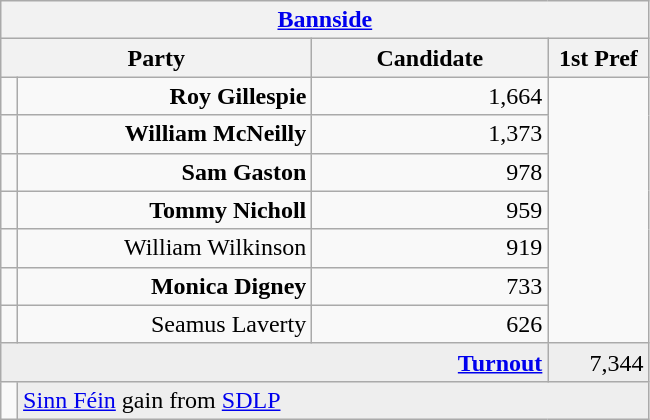<table class="wikitable">
<tr>
<th colspan="4" align="center"><a href='#'>Bannside</a></th>
</tr>
<tr>
<th colspan="2" align="center" width=200>Party</th>
<th width=150>Candidate</th>
<th width=60>1st Pref</th>
</tr>
<tr>
<td></td>
<td align="right"><strong>Roy Gillespie</strong></td>
<td align="right">1,664</td>
</tr>
<tr>
<td></td>
<td align="right"><strong>William McNeilly</strong></td>
<td align="right">1,373</td>
</tr>
<tr>
<td></td>
<td align="right"><strong>Sam Gaston</strong></td>
<td align="right">978</td>
</tr>
<tr>
<td></td>
<td align="right"><strong>Tommy Nicholl</strong></td>
<td align="right">959</td>
</tr>
<tr>
<td></td>
<td align="right">William Wilkinson</td>
<td align="right">919</td>
</tr>
<tr>
<td></td>
<td align="right"><strong>Monica Digney</strong></td>
<td align="right">733</td>
</tr>
<tr>
<td></td>
<td align="right">Seamus Laverty</td>
<td align="right">626</td>
</tr>
<tr bgcolor="EEEEEE">
<td colspan=3 align="right"><strong><a href='#'>Turnout</a></strong></td>
<td align="right">7,344</td>
</tr>
<tr>
<td bgcolor=></td>
<td colspan=3 bgcolor="EEEEEE"><a href='#'>Sinn Féin</a> gain from <a href='#'>SDLP</a></td>
</tr>
</table>
